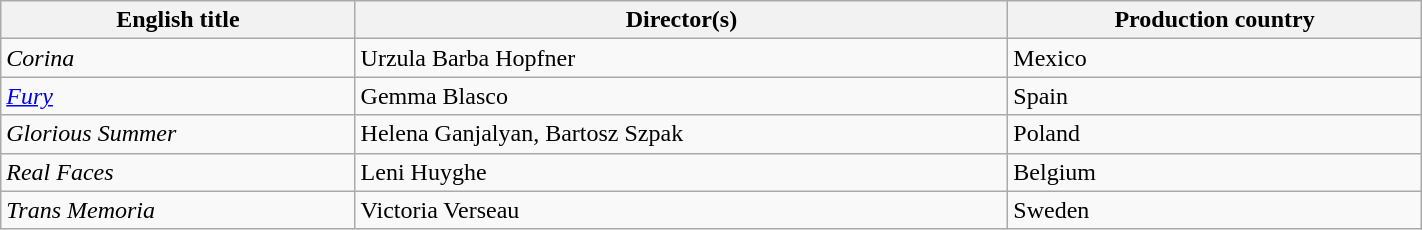<table class="wikitable plainrowheaders" style="width:75%; margin-bottom:4px">
<tr>
<th scope="col">English title</th>
<th scope="col">Director(s)</th>
<th scope="col">Production country</th>
</tr>
<tr>
<td scope="row"><em>Corina</em></td>
<td>Urzula Barba Hopfner</td>
<td>Mexico</td>
</tr>
<tr>
<td scope="row"><em><a href='#'>Fury</a></em></td>
<td>Gemma Blasco</td>
<td>Spain</td>
</tr>
<tr>
<td scope="row"><em>Glorious Summer</em></td>
<td>Helena Ganjalyan, Bartosz Szpak</td>
<td>Poland</td>
</tr>
<tr>
<td scope="row"><em>Real Faces</em></td>
<td>Leni Huyghe</td>
<td>Belgium</td>
</tr>
<tr>
<td scope="row"><em>Trans Memoria</em></td>
<td>Victoria Verseau</td>
<td>Sweden</td>
</tr>
</table>
